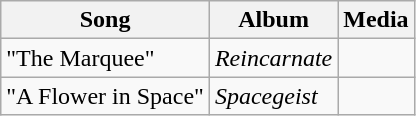<table class="wikitable">
<tr>
<th>Song</th>
<th>Album</th>
<th>Media</th>
</tr>
<tr>
<td>"The Marquee"</td>
<td><em>Reincarnate</em></td>
<td></td>
</tr>
<tr>
<td>"A Flower in Space"</td>
<td><em>Spacegeist</em></td>
<td></td>
</tr>
</table>
